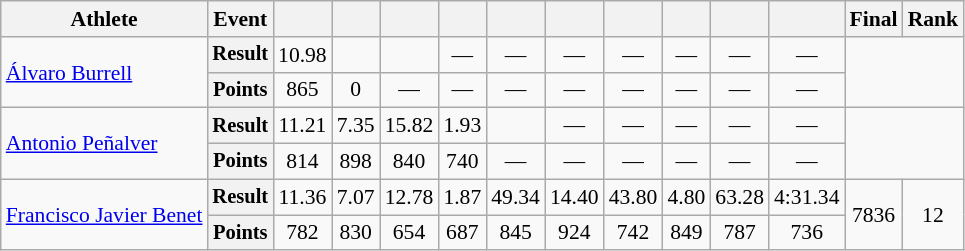<table class="wikitable" style="font-size:90%">
<tr>
<th>Athlete</th>
<th>Event</th>
<th></th>
<th></th>
<th></th>
<th></th>
<th></th>
<th></th>
<th></th>
<th></th>
<th></th>
<th></th>
<th>Final</th>
<th>Rank</th>
</tr>
<tr align=center>
<td rowspan=2 align=left><a href='#'>Álvaro Burrell</a></td>
<th style="font-size:95%">Result</th>
<td>10.98</td>
<td></td>
<td></td>
<td>—</td>
<td>—</td>
<td>—</td>
<td>—</td>
<td>—</td>
<td>—</td>
<td>—</td>
<td colspan=2 rowspan=2></td>
</tr>
<tr align=center>
<th style="font-size:95%">Points</th>
<td>865</td>
<td>0</td>
<td>—</td>
<td>—</td>
<td>—</td>
<td>—</td>
<td>—</td>
<td>—</td>
<td>—</td>
<td>—</td>
</tr>
<tr align=center>
<td rowspan=2 align=left><a href='#'>Antonio Peñalver</a></td>
<th style="font-size:95%">Result</th>
<td>11.21</td>
<td>7.35</td>
<td>15.82</td>
<td>1.93</td>
<td></td>
<td>—</td>
<td>—</td>
<td>—</td>
<td>—</td>
<td>—</td>
<td colspan=2 rowspan=2></td>
</tr>
<tr align=center>
<th style="font-size:95%">Points</th>
<td>814</td>
<td>898</td>
<td>840</td>
<td>740</td>
<td>—</td>
<td>—</td>
<td>—</td>
<td>—</td>
<td>—</td>
<td>—</td>
</tr>
<tr align=center>
<td rowspan=2 align=left><a href='#'>Francisco Javier Benet</a></td>
<th style="font-size:95%">Result</th>
<td>11.36</td>
<td>7.07</td>
<td>12.78</td>
<td>1.87</td>
<td>49.34</td>
<td>14.40</td>
<td>43.80</td>
<td>4.80</td>
<td>63.28</td>
<td>4:31.34</td>
<td rowspan=2>7836</td>
<td rowspan=2>12</td>
</tr>
<tr align=center>
<th style="font-size:95%">Points</th>
<td>782</td>
<td>830</td>
<td>654</td>
<td>687</td>
<td>845</td>
<td>924</td>
<td>742</td>
<td>849</td>
<td>787</td>
<td>736</td>
</tr>
</table>
